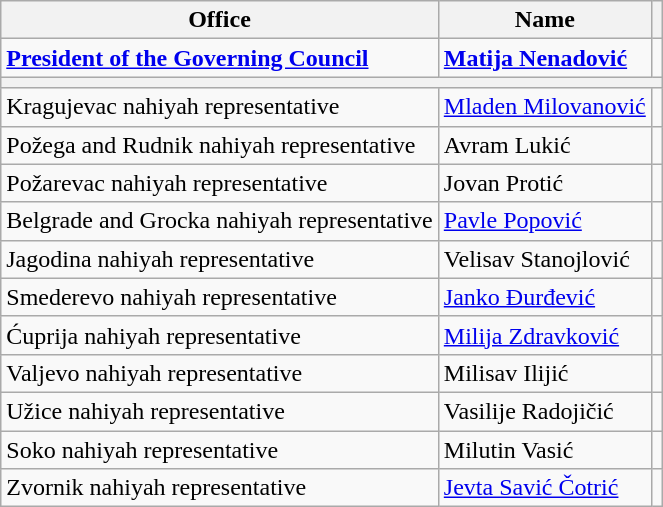<table class="wikitable">
<tr>
<th>Office</th>
<th>Name</th>
<th></th>
</tr>
<tr>
<td><strong><a href='#'>President of the Governing Council</a></strong></td>
<td><strong><a href='#'>Matija Nenadović</a></strong></td>
<td></td>
</tr>
<tr>
<th colspan="3"></th>
</tr>
<tr>
<td>Kragujevac nahiyah representative</td>
<td><a href='#'>Mladen Milovanović</a></td>
<td></td>
</tr>
<tr>
<td>Požega and Rudnik nahiyah representative</td>
<td>Avram Lukić</td>
<td></td>
</tr>
<tr>
<td>Požarevac nahiyah representative</td>
<td>Jovan Protić</td>
<td></td>
</tr>
<tr>
<td>Belgrade and Grocka nahiyah representative</td>
<td><a href='#'>Pavle Popović</a></td>
<td></td>
</tr>
<tr>
<td>Jagodina nahiyah representative</td>
<td>Velisav Stanojlović</td>
<td></td>
</tr>
<tr>
<td>Smederevo nahiyah representative</td>
<td><a href='#'>Janko Đurđević</a></td>
<td></td>
</tr>
<tr>
<td>Ćuprija nahiyah representative</td>
<td><a href='#'>Milija Zdravković</a></td>
<td></td>
</tr>
<tr>
<td>Valjevo nahiyah representative</td>
<td>Milisav Ilijić</td>
<td></td>
</tr>
<tr>
<td>Užice nahiyah representative</td>
<td>Vasilije Radojičić</td>
<td></td>
</tr>
<tr>
<td>Soko nahiyah representative</td>
<td>Milutin Vasić</td>
<td></td>
</tr>
<tr>
<td>Zvornik nahiyah representative</td>
<td><a href='#'>Jevta Savić Čotrić</a></td>
<td></td>
</tr>
</table>
